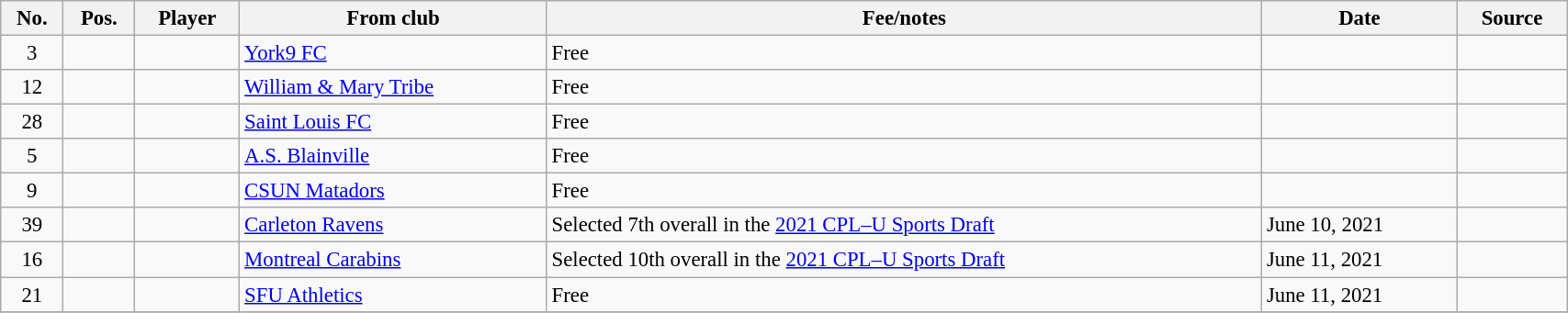<table class="wikitable sortable" style="width:90%; font-size:95%;">
<tr>
<th>No.</th>
<th>Pos.</th>
<th>Player</th>
<th>From club</th>
<th>Fee/notes</th>
<th>Date</th>
<th>Source</th>
</tr>
<tr>
<td align=center>3</td>
<td align=center></td>
<td></td>
<td> <a href='#'>York9 FC</a></td>
<td>Free</td>
<td></td>
<td></td>
</tr>
<tr>
<td align=center>12</td>
<td align=center></td>
<td></td>
<td> <a href='#'>William & Mary Tribe</a></td>
<td>Free</td>
<td></td>
<td></td>
</tr>
<tr>
<td align=center>28</td>
<td align=center></td>
<td></td>
<td> <a href='#'>Saint Louis FC</a></td>
<td>Free</td>
<td></td>
<td></td>
</tr>
<tr>
<td align=center>5</td>
<td align=center></td>
<td></td>
<td> <a href='#'>A.S. Blainville</a></td>
<td>Free</td>
<td></td>
<td></td>
</tr>
<tr>
<td align=center>9</td>
<td align=center></td>
<td></td>
<td> <a href='#'>CSUN Matadors</a></td>
<td>Free</td>
<td></td>
<td></td>
</tr>
<tr>
<td align=center>39</td>
<td align=center></td>
<td></td>
<td> <a href='#'>Carleton Ravens</a></td>
<td>Selected 7th overall in the <a href='#'>2021 CPL–U Sports Draft</a></td>
<td>June 10, 2021</td>
<td></td>
</tr>
<tr>
<td align=center>16</td>
<td align=center></td>
<td></td>
<td> <a href='#'>Montreal Carabins</a></td>
<td>Selected 10th overall in the <a href='#'>2021 CPL–U Sports Draft</a></td>
<td>June 11, 2021</td>
<td></td>
</tr>
<tr>
<td align=center>21</td>
<td align=center></td>
<td></td>
<td> <a href='#'>SFU Athletics</a></td>
<td>Free</td>
<td>June 11, 2021</td>
<td></td>
</tr>
<tr>
</tr>
</table>
